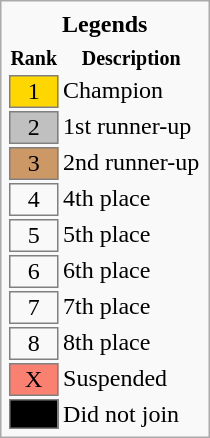<table class="infobox" style="font-size: 100%; width: auto;">
<tr>
<th align=center colspan=2>Legends</th>
</tr>
<tr>
<th align=center><small>Rank</small></th>
<th align=center><small>Description</small></th>
</tr>
<tr>
<td bgcolor=gold align=center style="border: 1px solid gray;">1</td>
<td>Champion</td>
</tr>
<tr>
<td bgcolor=silver align=center style="border: 1px solid gray;">2</td>
<td>1st runner-up</td>
</tr>
<tr>
<td bgcolor=#CC9966 align=center style="border: 1px solid gray;">3</td>
<td>2nd runner-up</td>
</tr>
<tr>
<td align=center style="border: 1px solid gray;">4</td>
<td>4th place</td>
</tr>
<tr>
<td align=center style="border: 1px solid gray;">5</td>
<td>5th place</td>
</tr>
<tr>
<td align=center style="border: 1px solid gray;">6</td>
<td>6th place</td>
</tr>
<tr>
<td align=center style="border: 1px solid gray;">7</td>
<td>7th place</td>
</tr>
<tr>
<td align=center style="border: 1px solid gray;">8</td>
<td>8th place</td>
</tr>
<tr>
<td bgcolor=salmon align=center style="border: 1px solid gray;">X</td>
<td>Suspended</td>
</tr>
<tr>
<td bgcolor=black align=center style="border: 1px solid gray;"></td>
<td>Did not join</td>
</tr>
</table>
